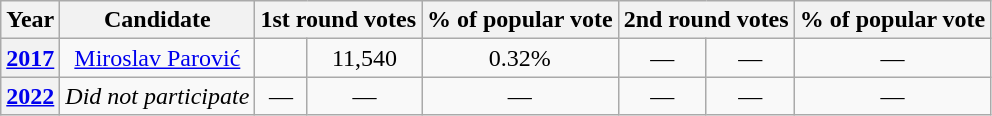<table class="wikitable" style="text-align:center">
<tr>
<th>Year</th>
<th>Candidate</th>
<th colspan=2>1st round votes</th>
<th>% of popular vote</th>
<th colspan=2>2nd round votes</th>
<th>% of popular vote</th>
</tr>
<tr>
<th><a href='#'>2017</a></th>
<td><a href='#'>Miroslav Parović</a></td>
<td></td>
<td>11,540</td>
<td>0.32%</td>
<td>—</td>
<td>—</td>
<td>—</td>
</tr>
<tr>
<th><a href='#'>2022</a></th>
<td><em>Did not participate</em></td>
<td>—</td>
<td>—</td>
<td>—</td>
<td>—</td>
<td>—</td>
<td>—</td>
</tr>
</table>
